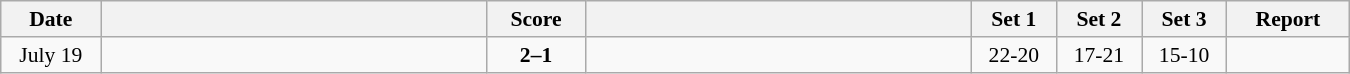<table class="wikitable" style="text-align: center; font-size:90% ">
<tr>
<th width="60">Date</th>
<th align="right" width="250"></th>
<th width="60">Score</th>
<th align="left" width="250"></th>
<th width="50">Set 1</th>
<th width="50">Set 2</th>
<th width="50">Set 3</th>
<th width="75">Report</th>
</tr>
<tr>
<td>July 19</td>
<td align=left><strong></strong></td>
<td align=center><strong>2–1</strong></td>
<td align=left></td>
<td>22-20</td>
<td>17-21</td>
<td>15-10</td>
<td></td>
</tr>
</table>
